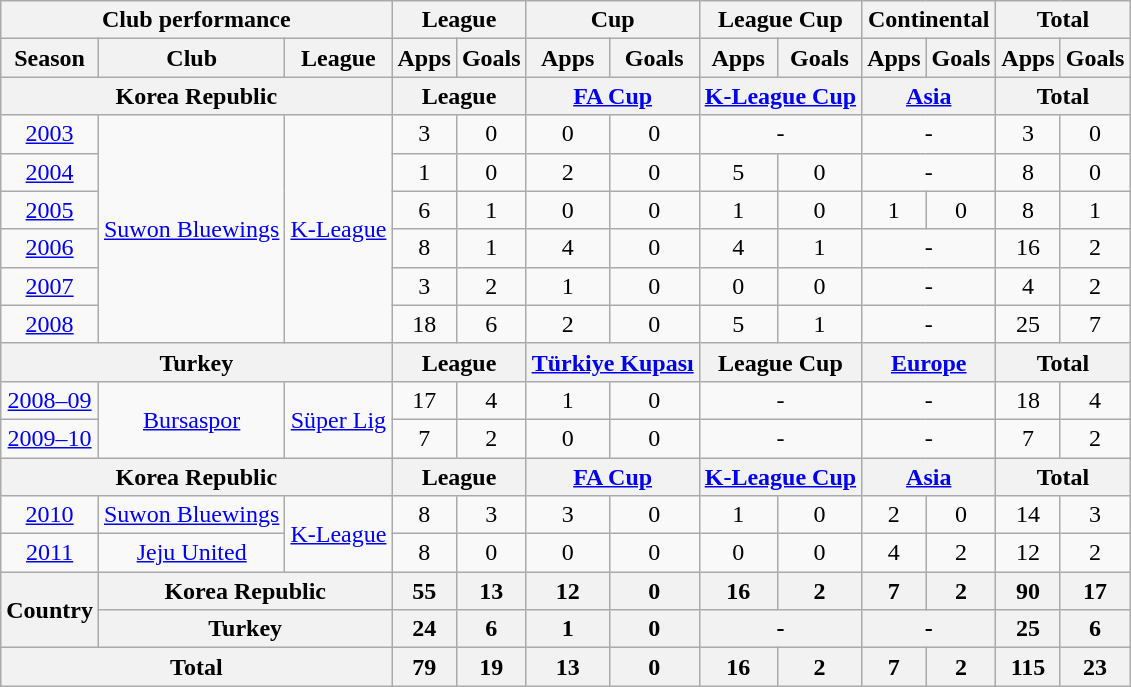<table class="wikitable" style="text-align:center;">
<tr>
<th colspan=3>Club performance</th>
<th colspan=2>League</th>
<th colspan=2>Cup</th>
<th colspan=2>League Cup</th>
<th colspan=2>Continental</th>
<th colspan=2>Total</th>
</tr>
<tr>
<th>Season</th>
<th>Club</th>
<th>League</th>
<th>Apps</th>
<th>Goals</th>
<th>Apps</th>
<th>Goals</th>
<th>Apps</th>
<th>Goals</th>
<th>Apps</th>
<th>Goals</th>
<th>Apps</th>
<th>Goals</th>
</tr>
<tr>
<th colspan=3>Korea Republic</th>
<th colspan=2>League</th>
<th colspan=2><a href='#'>FA Cup</a></th>
<th colspan=2><a href='#'>K-League Cup</a></th>
<th colspan=2><a href='#'>Asia</a></th>
<th colspan=2>Total</th>
</tr>
<tr>
<td><a href='#'>2003</a></td>
<td rowspan="6"><a href='#'>Suwon Bluewings</a></td>
<td rowspan="6"><a href='#'>K-League</a></td>
<td>3</td>
<td>0</td>
<td>0</td>
<td>0</td>
<td colspan="2">-</td>
<td colspan="2">-</td>
<td>3</td>
<td>0</td>
</tr>
<tr>
<td><a href='#'>2004</a></td>
<td>1</td>
<td>0</td>
<td>2</td>
<td>0</td>
<td>5</td>
<td>0</td>
<td colspan="2">-</td>
<td>8</td>
<td>0</td>
</tr>
<tr>
<td><a href='#'>2005</a></td>
<td>6</td>
<td>1</td>
<td>0</td>
<td>0</td>
<td>1</td>
<td>0</td>
<td>1</td>
<td>0</td>
<td>8</td>
<td>1</td>
</tr>
<tr>
<td><a href='#'>2006</a></td>
<td>8</td>
<td>1</td>
<td>4</td>
<td>0</td>
<td>4</td>
<td>1</td>
<td colspan="2">-</td>
<td>16</td>
<td>2</td>
</tr>
<tr>
<td><a href='#'>2007</a></td>
<td>3</td>
<td>2</td>
<td>1</td>
<td>0</td>
<td>0</td>
<td>0</td>
<td colspan="2">-</td>
<td>4</td>
<td>2</td>
</tr>
<tr>
<td><a href='#'>2008</a></td>
<td>18</td>
<td>6</td>
<td>2</td>
<td>0</td>
<td>5</td>
<td>1</td>
<td colspan="2">-</td>
<td>25</td>
<td>7</td>
</tr>
<tr>
<th colspan=3>Turkey</th>
<th colspan=2>League</th>
<th colspan=2><a href='#'>Türkiye Kupası</a></th>
<th colspan=2>League Cup</th>
<th colspan=2><a href='#'>Europe</a></th>
<th colspan=2>Total</th>
</tr>
<tr>
<td><a href='#'>2008–09</a></td>
<td rowspan="2"><a href='#'>Bursaspor</a></td>
<td rowspan="2"><a href='#'>Süper Lig</a></td>
<td>17</td>
<td>4</td>
<td>1</td>
<td>0</td>
<td colspan="2">-</td>
<td colspan="2">-</td>
<td>18</td>
<td>4</td>
</tr>
<tr>
<td><a href='#'>2009–10</a></td>
<td>7</td>
<td>2</td>
<td>0</td>
<td>0</td>
<td colspan="2">-</td>
<td colspan="2">-</td>
<td>7</td>
<td>2</td>
</tr>
<tr>
<th colspan=3>Korea Republic</th>
<th colspan=2>League</th>
<th colspan=2><a href='#'>FA Cup</a></th>
<th colspan=2><a href='#'>K-League Cup</a></th>
<th colspan=2><a href='#'>Asia</a></th>
<th colspan=2>Total</th>
</tr>
<tr>
<td><a href='#'>2010</a></td>
<td><a href='#'>Suwon Bluewings</a></td>
<td rowspan="2"><a href='#'>K-League</a></td>
<td>8</td>
<td>3</td>
<td>3</td>
<td>0</td>
<td>1</td>
<td>0</td>
<td>2</td>
<td>0</td>
<td>14</td>
<td>3</td>
</tr>
<tr>
<td><a href='#'>2011</a></td>
<td rowspan="1"><a href='#'>Jeju United</a></td>
<td>8</td>
<td>0</td>
<td>0</td>
<td>0</td>
<td>0</td>
<td>0</td>
<td>4</td>
<td>2</td>
<td>12</td>
<td>2</td>
</tr>
<tr>
<th rowspan=2>Country</th>
<th colspan=2>Korea Republic</th>
<th>55</th>
<th>13</th>
<th>12</th>
<th>0</th>
<th>16</th>
<th>2</th>
<th>7</th>
<th>2</th>
<th>90</th>
<th>17</th>
</tr>
<tr>
<th colspan=2>Turkey</th>
<th>24</th>
<th>6</th>
<th>1</th>
<th>0</th>
<th colspan="2">-</th>
<th colspan="2">-</th>
<th>25</th>
<th>6</th>
</tr>
<tr>
<th colspan=3>Total</th>
<th>79</th>
<th>19</th>
<th>13</th>
<th>0</th>
<th>16</th>
<th>2</th>
<th>7</th>
<th>2</th>
<th>115</th>
<th>23</th>
</tr>
</table>
